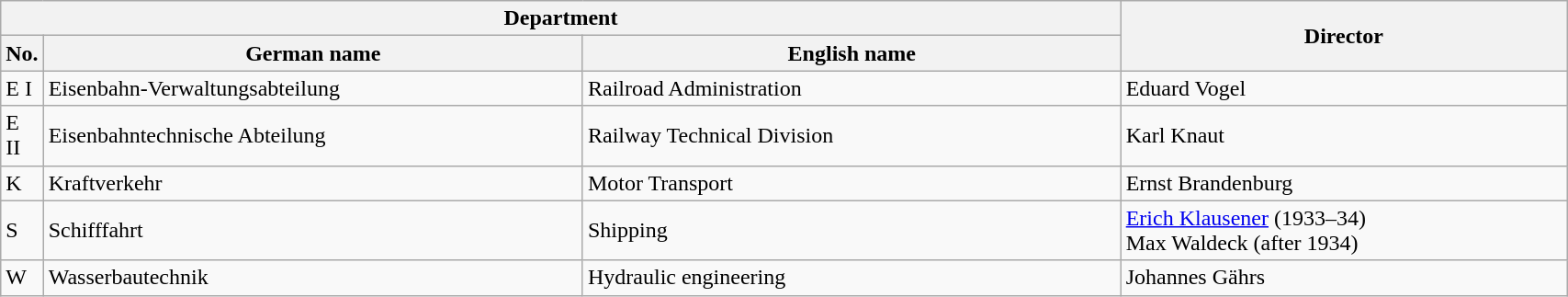<table class="wikitable" width="90%">
<tr>
<th scope="col" colspan="3">Department</th>
<th scope="col" rowspan="2" width="30%">Director</th>
</tr>
<tr>
<th scope="col" width="1%">No.</th>
<th scope="col" width="35%">German name</th>
<th scope="col" width="35%">English name</th>
</tr>
<tr>
<td>E I</td>
<td>Eisenbahn-Verwaltungsabteilung</td>
<td>Railroad Administration</td>
<td>Eduard Vogel</td>
</tr>
<tr>
<td>E II</td>
<td>Eisenbahntechnische Abteilung</td>
<td>Railway Technical Division</td>
<td>Karl Knaut</td>
</tr>
<tr>
<td>K</td>
<td>Kraftverkehr</td>
<td>Motor Transport</td>
<td>Ernst Brandenburg</td>
</tr>
<tr>
<td>S</td>
<td>Schifffahrt</td>
<td>Shipping</td>
<td><a href='#'>Erich Klausener</a> (1933–34)<br>Max Waldeck (after 1934)</td>
</tr>
<tr>
<td>W</td>
<td>Wasserbautechnik</td>
<td>Hydraulic engineering</td>
<td>Johannes Gährs</td>
</tr>
</table>
